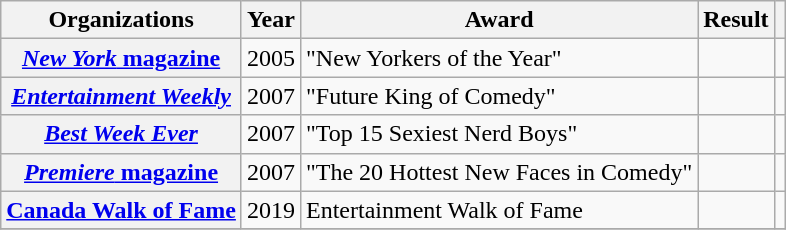<table class= "wikitable plainrowheaders sortable">
<tr>
<th>Organizations</th>
<th scope="col">Year</th>
<th scope="col">Award</th>
<th scope="col">Result</th>
<th scope="col" class="unsortable"></th>
</tr>
<tr>
<th scope="row" rowspan="1"><a href='#'><em>New York</em> magazine</a></th>
<td style="text-align:center;">2005</td>
<td>"New Yorkers of the Year"</td>
<td></td>
<td style="text-align:center;"></td>
</tr>
<tr>
<th scope="row" rowspan="1"><em><a href='#'>Entertainment Weekly</a></em></th>
<td style="text-align:center;">2007</td>
<td>"Future King of Comedy"</td>
<td></td>
<td style="text-align:center;"></td>
</tr>
<tr>
<th scope="row" rowspan="1"><em><a href='#'>Best Week Ever</a></em></th>
<td style="text-align:center;">2007</td>
<td>"Top 15 Sexiest Nerd Boys"</td>
<td></td>
<td style="text-align:center;"></td>
</tr>
<tr>
<th scope="row" rowspan="1"><a href='#'><em>Premiere</em> magazine</a></th>
<td style="text-align:center;">2007</td>
<td>"The 20 Hottest New Faces in Comedy"</td>
<td></td>
<td style="text-align:center;"></td>
</tr>
<tr>
<th scope="row" rowspan="1"><a href='#'>Canada Walk of Fame</a></th>
<td style="text-align:center;">2019</td>
<td>Entertainment Walk of Fame</td>
<td></td>
<td style="text-align:center;"></td>
</tr>
<tr>
</tr>
</table>
